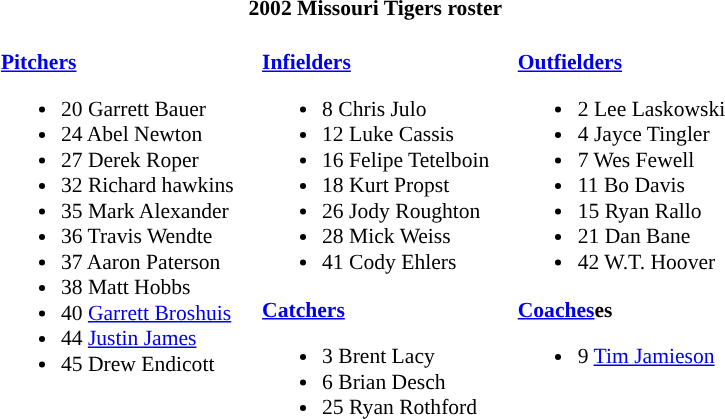<table class="toccolours" style="border-collapse:collapse; font-size:90%;">
<tr>
<th colspan="7">2002 Missouri Tigers roster</th>
</tr>
<tr>
</tr>
<tr>
<td width="03"> </td>
<td valign="top"><br><strong><a href='#'>Pitchers</a></strong><ul><li>20 Garrett Bauer</li><li>24 Abel Newton</li><li>27 Derek Roper</li><li>32 Richard hawkins</li><li>35 Mark Alexander</li><li>36 Travis Wendte</li><li>37 Aaron Paterson</li><li>38 Matt Hobbs</li><li>40 <a href='#'>Garrett Broshuis</a></li><li>44 <a href='#'>Justin James</a></li><li>45 Drew Endicott</li></ul></td>
<td width="15"> </td>
<td valign="top"><br><strong><a href='#'>Infielders</a></strong><ul><li>8 Chris Julo</li><li>12 Luke Cassis</li><li>16 Felipe Tetelboin</li><li>18 Kurt Propst</li><li>26 Jody Roughton</li><li>28 Mick Weiss</li><li>41 Cody Ehlers</li></ul><strong><a href='#'>Catchers</a></strong><ul><li>3 Brent Lacy</li><li>6 Brian Desch</li><li>25 Ryan Rothford</li></ul></td>
<td width="15"> </td>
<td valign="top"><br><strong><a href='#'>Outfielders</a></strong><ul><li>2 Lee Laskowski</li><li>4 Jayce Tingler</li><li>7 Wes Fewell</li><li>11 Bo Davis</li><li>15 Ryan Rallo</li><li>21 Dan Bane</li><li>42 W.T. Hoover</li></ul><strong><a href='#'>Coaches</a>es</strong><ul><li>9 <a href='#'>Tim Jamieson</a></li></ul></td>
<td width="20"> </td>
</tr>
</table>
